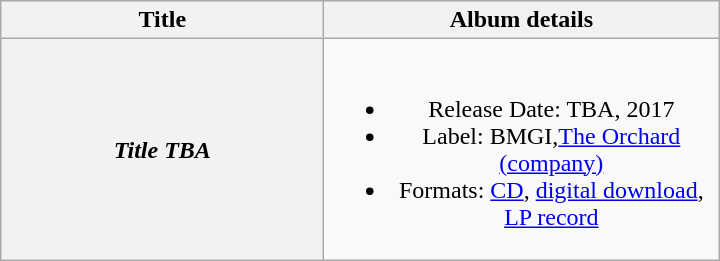<table class="wikitable plainrowheaders" style="text-align:center;">
<tr>
<th scope="col" style="width:13em;">Title</th>
<th scope="col" style="width:16em;">Album details</th>
</tr>
<tr>
<th scope="row"><em>Title TBA</em></th>
<td><br><ul><li>Release Date: TBA, 2017</li><li>Label: BMGI,<a href='#'>The Orchard (company)</a></li><li>Formats: <a href='#'>CD</a>, <a href='#'>digital download</a>, <a href='#'>LP record</a></li></ul></td>
</tr>
</table>
